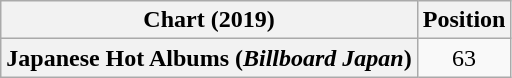<table class="wikitable plainrowheaders" style="text-align:center;">
<tr>
<th scope="col">Chart (2019)</th>
<th scope="col">Position</th>
</tr>
<tr>
<th scope="row">Japanese Hot Albums (<em>Billboard Japan</em>)</th>
<td>63</td>
</tr>
</table>
